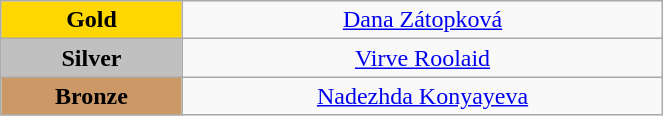<table class="wikitable" style="text-align:center; " width="35%">
<tr>
<td bgcolor="gold"><strong>Gold</strong></td>
<td><a href='#'>Dana Zátopková</a><br>  <small><em></em></small></td>
</tr>
<tr>
<td bgcolor="silver"><strong>Silver</strong></td>
<td><a href='#'>Virve Roolaid</a><br>  <small><em></em></small></td>
</tr>
<tr>
<td bgcolor="CC9966"><strong>Bronze</strong></td>
<td><a href='#'>Nadezhda Konyayeva</a><br>  <small><em></em></small></td>
</tr>
</table>
